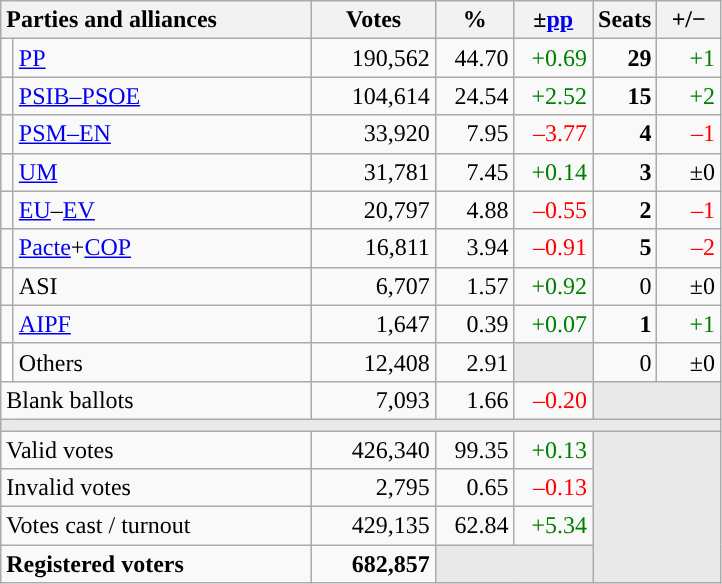<table class="wikitable" style="text-align:right;">
<tr>
<th style="text-align:left;" colspan="2" width="200">Parties and alliances</th>
<th width="75">Votes</th>
<th width="45">%</th>
<th width="45">±<a href='#'>pp</a></th>
<th width="35">Seats</th>
<th width="35">+/−</th>
</tr>
<tr>
<td width="1" style="color:inherit;background:"></td>
<td align="left"><a href='#'>PP</a></td>
<td>190,562</td>
<td>44.70</td>
<td style="color:green;">+0.69</td>
<td><strong>29</strong></td>
<td style="color:green;">+1</td>
</tr>
<tr>
<td style="color:inherit;background:"></td>
<td align="left"><a href='#'>PSIB–PSOE</a></td>
<td>104,614</td>
<td>24.54</td>
<td style="color:green;">+2.52</td>
<td><strong>15</strong></td>
<td style="color:green;">+2</td>
</tr>
<tr>
<td style="color:inherit;background:"></td>
<td align="left"><a href='#'>PSM–EN</a></td>
<td>33,920</td>
<td>7.95</td>
<td style="color:red;">–3.77</td>
<td><strong>4</strong></td>
<td style="color:red;">–1</td>
</tr>
<tr>
<td style="color:inherit;background:"></td>
<td align="left"><a href='#'>UM</a></td>
<td>31,781</td>
<td>7.45</td>
<td style="color:green;">+0.14</td>
<td><strong>3</strong></td>
<td>±0</td>
</tr>
<tr>
<td style="color:inherit;background:"></td>
<td align="left"><a href='#'>EU</a>–<a href='#'>EV</a></td>
<td>20,797</td>
<td>4.88</td>
<td style="color:red;">–0.55</td>
<td><strong>2</strong></td>
<td style="color:red;">–1</td>
</tr>
<tr>
<td style="color:inherit;background:"></td>
<td align="left"><a href='#'>Pacte</a>+<a href='#'>COP</a></td>
<td>16,811</td>
<td>3.94</td>
<td style="color:red;">–0.91</td>
<td><strong>5</strong></td>
<td style="color:red;">–2</td>
</tr>
<tr>
<td style="color:inherit;background:"></td>
<td align="left">ASI</td>
<td>6,707</td>
<td>1.57</td>
<td style="color:green;">+0.92</td>
<td>0</td>
<td>±0</td>
</tr>
<tr>
<td style="color:inherit;background:"></td>
<td align="left"><a href='#'>AIPF</a></td>
<td>1,647</td>
<td>0.39</td>
<td style="color:green;">+0.07</td>
<td><strong>1</strong></td>
<td style="color:green;">+1</td>
</tr>
<tr>
<td bgcolor="white"></td>
<td align="left">Others</td>
<td>12,408</td>
<td>2.91</td>
<td bgcolor="#E9E9E9"></td>
<td>0</td>
<td>±0</td>
</tr>
<tr>
<td align="left" colspan="2">Blank ballots</td>
<td>7,093</td>
<td>1.66</td>
<td style="color:red;">–0.20</td>
<td bgcolor="#E9E9E9" colspan="2"></td>
</tr>
<tr>
<td colspan="7" bgcolor="#E9E9E9"></td>
</tr>
<tr>
<td align="left" colspan="2">Valid votes</td>
<td>426,340</td>
<td>99.35</td>
<td style="color:green;">+0.13</td>
<td bgcolor="#E9E9E9" colspan="2" rowspan="4"></td>
</tr>
<tr>
<td align="left" colspan="2">Invalid votes</td>
<td>2,795</td>
<td>0.65</td>
<td style="color:red;">–0.13</td>
</tr>
<tr>
<td align="left" colspan="2">Votes cast / turnout</td>
<td>429,135</td>
<td>62.84</td>
<td style="color:green;">+5.34</td>
</tr>
<tr style="font-weight:bold;">
<td align="left" colspan="2">Registered voters</td>
<td>682,857</td>
<td bgcolor="#E9E9E9" colspan="2"></td>
</tr>
</table>
